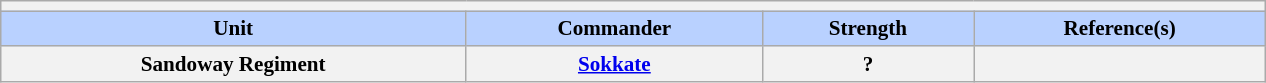<table class="wikitable collapsible" style="min-width:60em; margin:0.3em auto; font-size:88%;">
<tr>
<th colspan=5></th>
</tr>
<tr>
<th style="background-color:#B9D1FF">Unit</th>
<th style="background-color:#B9D1FF">Commander</th>
<th style="background-color:#B9D1FF">Strength</th>
<th style="background-color:#B9D1FF">Reference(s)</th>
</tr>
<tr>
<th colspan="1">Sandoway Regiment</th>
<th colspan="1"><a href='#'>Sokkate</a></th>
<th colspan="1">?</th>
<th colspan="1"></th>
</tr>
</table>
